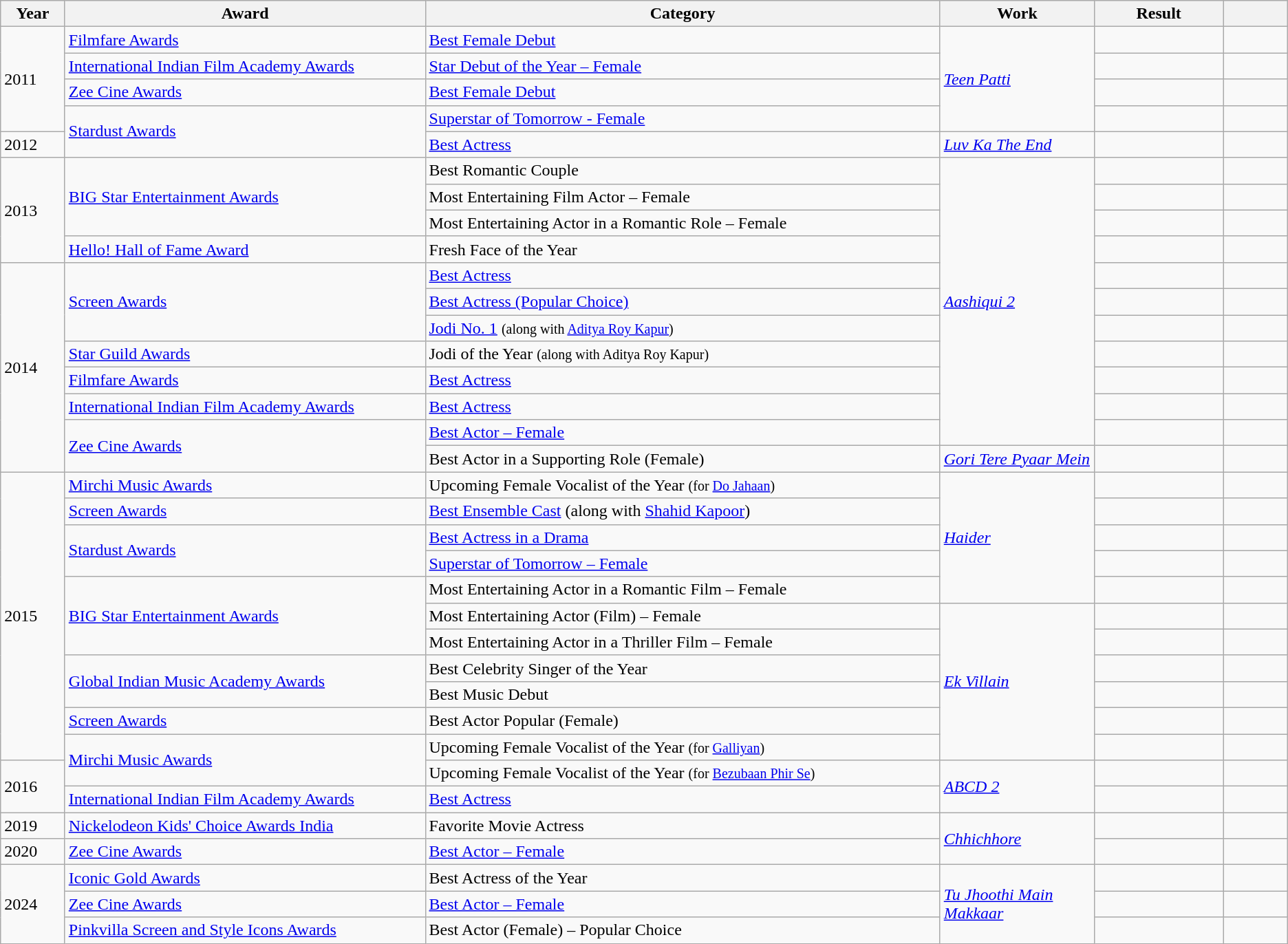<table class="wikitable">
<tr>
<th width="5%">Year</th>
<th width="28%">Award</th>
<th width="40%">Category</th>
<th width="12%">Work</th>
<th width="10%">Result</th>
<th width="5%"></th>
</tr>
<tr>
<td rowspan="4">2011</td>
<td><a href='#'>Filmfare Awards</a></td>
<td><a href='#'>Best Female Debut</a></td>
<td rowspan="4"><em><a href='#'>Teen Patti</a></em></td>
<td></td>
<td></td>
</tr>
<tr>
<td><a href='#'>International Indian Film Academy Awards</a></td>
<td><a href='#'>Star Debut of the Year – Female</a></td>
<td></td>
<td></td>
</tr>
<tr>
<td><a href='#'>Zee Cine Awards</a></td>
<td><a href='#'>Best Female Debut</a></td>
<td></td>
<td></td>
</tr>
<tr>
<td rowspan="2"><a href='#'>Stardust Awards</a></td>
<td><a href='#'>Superstar of Tomorrow - Female</a></td>
<td></td>
<td></td>
</tr>
<tr>
<td>2012</td>
<td><a href='#'>Best Actress</a></td>
<td><em><a href='#'>Luv Ka The End</a></em></td>
<td></td>
<td></td>
</tr>
<tr>
<td rowspan="4">2013</td>
<td rowspan="3"><a href='#'>BIG Star Entertainment Awards</a></td>
<td>Best Romantic Couple</td>
<td rowspan="11"><em><a href='#'>Aashiqui 2</a></em></td>
<td></td>
<td></td>
</tr>
<tr>
<td>Most Entertaining Film Actor – Female</td>
<td></td>
<td></td>
</tr>
<tr>
<td>Most Entertaining Actor in a Romantic Role – Female</td>
<td></td>
<td></td>
</tr>
<tr>
<td><a href='#'>Hello! Hall of Fame Award</a></td>
<td>Fresh Face of the Year</td>
<td></td>
<td></td>
</tr>
<tr>
<td rowspan="8">2014</td>
<td rowspan="3"><a href='#'>Screen Awards</a></td>
<td><a href='#'>Best Actress</a></td>
<td></td>
<td></td>
</tr>
<tr>
<td><a href='#'>Best Actress (Popular Choice)</a></td>
<td></td>
<td></td>
</tr>
<tr>
<td><a href='#'>Jodi No. 1</a> <small>(along with <a href='#'>Aditya Roy Kapur</a>)</small></td>
<td></td>
<td></td>
</tr>
<tr>
<td><a href='#'>Star Guild Awards</a></td>
<td>Jodi of the Year <small>(along with Aditya Roy Kapur)</small></td>
<td></td>
<td></td>
</tr>
<tr>
<td><a href='#'>Filmfare Awards</a></td>
<td><a href='#'>Best Actress</a></td>
<td></td>
<td></td>
</tr>
<tr>
<td><a href='#'>International Indian Film Academy Awards</a></td>
<td><a href='#'>Best Actress</a></td>
<td></td>
<td></td>
</tr>
<tr>
<td rowspan="2"><a href='#'>Zee Cine Awards</a></td>
<td><a href='#'>Best Actor – Female</a></td>
<td></td>
<td></td>
</tr>
<tr>
<td>Best Actor in a Supporting Role (Female)</td>
<td><em><a href='#'>Gori Tere Pyaar Mein</a></em></td>
<td></td>
<td></td>
</tr>
<tr>
<td rowspan="11">2015</td>
<td><a href='#'>Mirchi Music Awards</a></td>
<td>Upcoming Female Vocalist of the Year <small>(for <a href='#'>Do Jahaan</a>)</small></td>
<td rowspan="5"><em><a href='#'>Haider</a></em></td>
<td></td>
<td></td>
</tr>
<tr>
<td><a href='#'>Screen Awards</a></td>
<td><a href='#'>Best Ensemble Cast</a> (along with <a href='#'>Shahid Kapoor</a>)</td>
<td></td>
<td></td>
</tr>
<tr>
<td rowspan="2"><a href='#'>Stardust Awards</a></td>
<td><a href='#'>Best Actress in a Drama</a></td>
<td></td>
<td></td>
</tr>
<tr>
<td><a href='#'>Superstar of Tomorrow – Female</a></td>
<td></td>
<td></td>
</tr>
<tr>
<td rowspan="3"><a href='#'>BIG Star Entertainment Awards</a></td>
<td>Most Entertaining Actor in a Romantic Film – Female</td>
<td></td>
<td></td>
</tr>
<tr>
<td>Most Entertaining Actor (Film) – Female</td>
<td rowspan="6"><em><a href='#'>Ek Villain</a></em></td>
<td></td>
<td></td>
</tr>
<tr>
<td>Most Entertaining Actor in a Thriller Film – Female</td>
<td></td>
<td></td>
</tr>
<tr>
<td rowspan="2"><a href='#'>Global Indian Music Academy Awards</a></td>
<td>Best Celebrity Singer of the Year</td>
<td></td>
<td></td>
</tr>
<tr>
<td>Best Music Debut</td>
<td></td>
<td></td>
</tr>
<tr>
<td><a href='#'>Screen Awards</a></td>
<td>Best Actor Popular (Female)</td>
<td></td>
<td></td>
</tr>
<tr>
<td rowspan="2"><a href='#'>Mirchi Music Awards</a></td>
<td>Upcoming Female Vocalist of the Year <small>(for <a href='#'>Galliyan</a>)</small></td>
<td></td>
<td></td>
</tr>
<tr>
<td rowspan="2">2016</td>
<td>Upcoming Female Vocalist of the Year <small>(for <a href='#'>Bezubaan Phir Se</a>)</small></td>
<td rowspan="2"><em><a href='#'>ABCD 2</a></em></td>
<td></td>
<td></td>
</tr>
<tr>
<td><a href='#'>International Indian Film Academy Awards</a></td>
<td><a href='#'>Best Actress</a></td>
<td></td>
<td></td>
</tr>
<tr>
<td>2019</td>
<td><a href='#'>Nickelodeon Kids' Choice Awards India</a></td>
<td>Favorite Movie Actress</td>
<td rowspan="2"><em><a href='#'>Chhichhore</a></em></td>
<td></td>
<td></td>
</tr>
<tr>
<td>2020</td>
<td><a href='#'>Zee Cine Awards</a></td>
<td><a href='#'>Best Actor – Female</a></td>
<td></td>
<td></td>
</tr>
<tr>
<td rowspan="3">2024</td>
<td><a href='#'>Iconic Gold Awards</a></td>
<td>Best Actress of the Year</td>
<td rowspan="3"><em><a href='#'>Tu Jhoothi Main Makkaar</a></em></td>
<td></td>
<td></td>
</tr>
<tr>
<td><a href='#'>Zee Cine Awards</a></td>
<td><a href='#'>Best Actor – Female</a></td>
<td></td>
<td></td>
</tr>
<tr>
<td><a href='#'>Pinkvilla Screen and Style Icons Awards</a></td>
<td>Best Actor (Female) – Popular Choice</td>
<td></td>
<td></td>
</tr>
</table>
